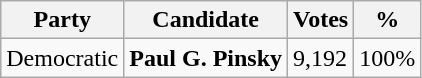<table class="wikitable">
<tr>
<th>Party</th>
<th>Candidate</th>
<th>Votes</th>
<th>%</th>
</tr>
<tr>
<td>Democratic</td>
<td><strong>Paul G. Pinsky</strong></td>
<td>9,192</td>
<td>100%</td>
</tr>
</table>
